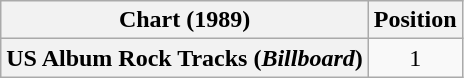<table class="wikitable plainrowheaders" style="text-align:center">
<tr>
<th>Chart (1989)</th>
<th>Position</th>
</tr>
<tr>
<th scope="row">US Album Rock Tracks (<em>Billboard</em>)</th>
<td>1</td>
</tr>
</table>
